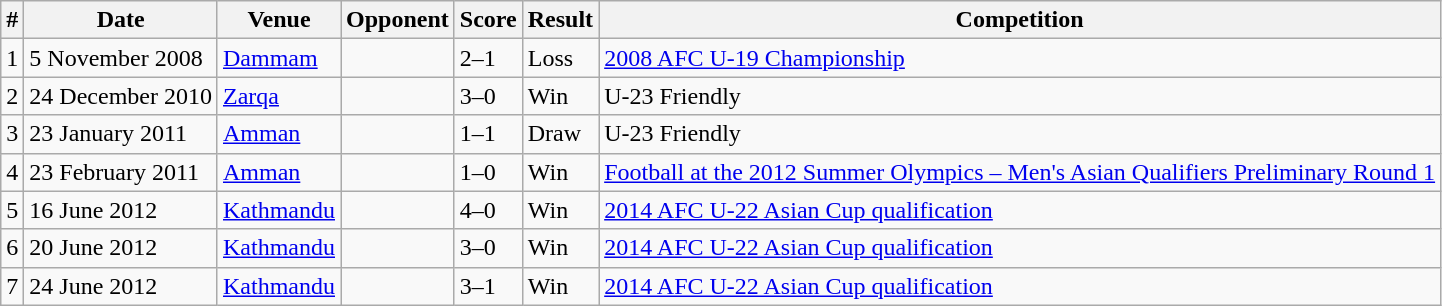<table class="wikitable">
<tr>
<th>#</th>
<th>Date</th>
<th>Venue</th>
<th>Opponent</th>
<th>Score</th>
<th>Result</th>
<th>Competition</th>
</tr>
<tr>
<td>1</td>
<td>5 November 2008</td>
<td><a href='#'>Dammam</a></td>
<td></td>
<td>2–1</td>
<td>Loss</td>
<td><a href='#'>2008 AFC U-19 Championship</a></td>
</tr>
<tr>
<td>2</td>
<td>24 December 2010</td>
<td><a href='#'>Zarqa</a></td>
<td></td>
<td>3–0</td>
<td>Win</td>
<td>U-23 Friendly</td>
</tr>
<tr>
<td>3</td>
<td>23 January 2011</td>
<td><a href='#'>Amman</a></td>
<td></td>
<td>1–1</td>
<td>Draw</td>
<td>U-23 Friendly</td>
</tr>
<tr>
<td>4</td>
<td>23 February 2011</td>
<td><a href='#'>Amman</a></td>
<td></td>
<td>1–0</td>
<td>Win</td>
<td><a href='#'>Football at the 2012 Summer Olympics&nbsp;– Men's Asian Qualifiers Preliminary Round 1</a></td>
</tr>
<tr>
<td>5</td>
<td>16 June 2012</td>
<td><a href='#'>Kathmandu</a></td>
<td></td>
<td>4–0</td>
<td>Win</td>
<td><a href='#'>2014 AFC U-22 Asian Cup qualification</a></td>
</tr>
<tr>
<td>6</td>
<td>20 June 2012</td>
<td><a href='#'>Kathmandu</a></td>
<td></td>
<td>3–0</td>
<td>Win</td>
<td><a href='#'>2014 AFC U-22 Asian Cup qualification</a></td>
</tr>
<tr>
<td>7</td>
<td>24 June 2012</td>
<td><a href='#'>Kathmandu</a></td>
<td></td>
<td>3–1</td>
<td>Win</td>
<td><a href='#'>2014 AFC U-22 Asian Cup qualification</a></td>
</tr>
</table>
